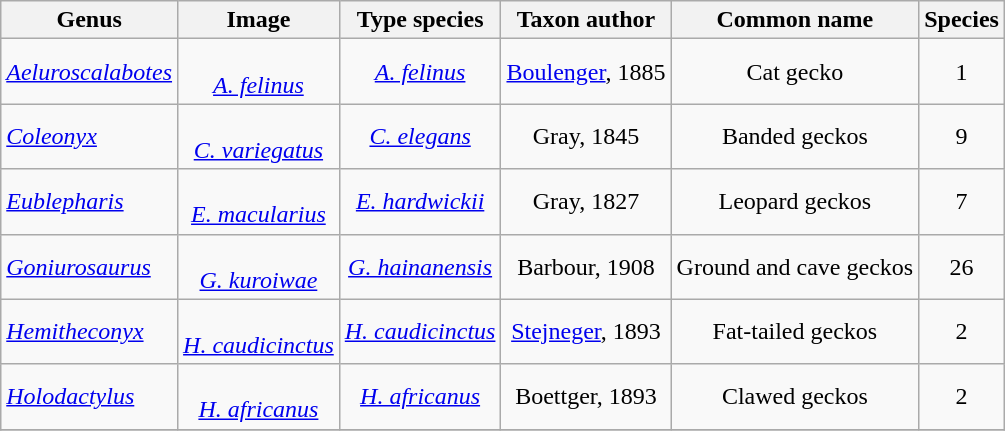<table class="wikitable">
<tr>
<th>Genus</th>
<th>Image</th>
<th>Type species</th>
<th>Taxon author</th>
<th>Common name</th>
<th>Species</th>
</tr>
<tr>
<td><em><a href='#'>Aeluroscalabotes</a></em></td>
<td align=center><br><em><a href='#'>A. felinus</a></em></td>
<td align=center><em><a href='#'>A. felinus</a></em> </td>
<td align=center><a href='#'>Boulenger</a>, 1885</td>
<td align=center>Cat gecko</td>
<td align=center>1</td>
</tr>
<tr>
<td><em><a href='#'>Coleonyx</a></em></td>
<td align=center><br><em><a href='#'>C. variegatus</a></em></td>
<td align=center><em><a href='#'>C. elegans</a></em> </td>
<td align=center>Gray, 1845</td>
<td align=center>Banded geckos</td>
<td align=center>9</td>
</tr>
<tr>
<td><em><a href='#'>Eublepharis</a></em></td>
<td align=center><br><em><a href='#'>E. macularius</a></em></td>
<td align=center><em><a href='#'>E. hardwickii</a></em> </td>
<td align=center>Gray, 1827</td>
<td align=center>Leopard geckos</td>
<td align=center>7</td>
</tr>
<tr>
<td><em><a href='#'>Goniurosaurus</a></em></td>
<td align=center><br><em><a href='#'>G. kuroiwae</a></em></td>
<td align=center><em><a href='#'>G. hainanensis</a></em> </td>
<td align=center>Barbour, 1908</td>
<td align=center>Ground and cave geckos</td>
<td align=center>26</td>
</tr>
<tr>
<td><em><a href='#'>Hemitheconyx</a></em></td>
<td align=center><br><em><a href='#'>H. caudicinctus</a></em></td>
<td align=center><em><a href='#'>H. caudicinctus</a></em> </td>
<td align=center><a href='#'>Stejneger</a>, 1893</td>
<td align=center>Fat-tailed geckos</td>
<td align=center>2</td>
</tr>
<tr>
<td><em><a href='#'>Holodactylus</a></em></td>
<td align=center><br><em><a href='#'>H. africanus</a></em></td>
<td align=center><em><a href='#'>H. africanus</a></em> </td>
<td align=center>Boettger, 1893</td>
<td align=center>Clawed geckos</td>
<td align=center>2</td>
</tr>
<tr>
</tr>
</table>
